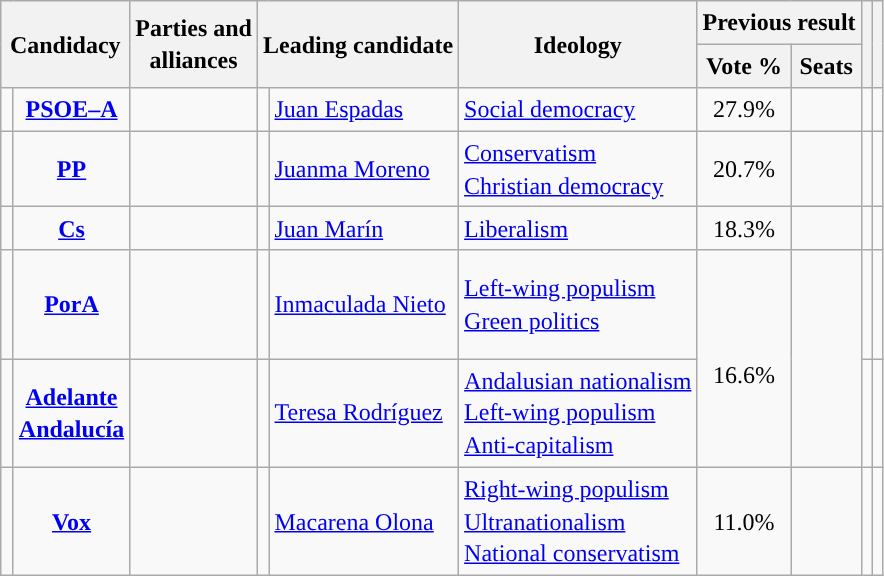<table class="wikitable" style="line-height:1.35em; text-align:left;">
<tr>
<th colspan="2" rowspan="2">Candidacy</th>
<th rowspan="2">Parties and<br>alliances</th>
<th colspan="2" rowspan="2">Leading candidate</th>
<th rowspan="2">Ideology</th>
<th colspan="2">Previous result</th>
<th rowspan="2"></th>
<th rowspan="2"></th>
</tr>
<tr>
<th>Vote %</th>
<th>Seats</th>
</tr>
<tr>
<td width="1" style="color:inherit;background:"></td>
<td align="center"><strong><a href='#'>PSOE–A</a></strong></td>
<td></td>
<td></td>
<td><a href='#'>Juan Espadas</a></td>
<td><a href='#'>Social democracy</a></td>
<td align="center">27.9%</td>
<td></td>
<td></td>
<td></td>
</tr>
<tr>
<td style="color:inherit;background:"></td>
<td align="center"><strong><a href='#'>PP</a></strong></td>
<td></td>
<td></td>
<td><a href='#'>Juanma Moreno</a></td>
<td><a href='#'>Conservatism</a><br><a href='#'>Christian democracy</a></td>
<td align="center">20.7%</td>
<td></td>
<td></td>
<td><br></td>
</tr>
<tr>
<td style="color:inherit;background:"></td>
<td align="center"><strong><a href='#'>Cs</a></strong></td>
<td></td>
<td></td>
<td><a href='#'>Juan Marín</a></td>
<td><a href='#'>Liberalism</a></td>
<td align="center">18.3%</td>
<td></td>
<td></td>
<td></td>
</tr>
<tr>
<td style="color:inherit;background:"></td>
<td align="center"><strong><a href='#'>PorA</a></strong></td>
<td></td>
<td></td>
<td><a href='#'>Inmaculada Nieto</a></td>
<td><a href='#'>Left-wing populism</a><br><a href='#'>Green politics</a></td>
<td rowspan="2" align="center"><br>16.6%<br></td>
<td rowspan="2"></td>
<td></td>
<td><br><br><br></td>
</tr>
<tr>
<td style="color:inherit;background:"></td>
<td align="center"><strong><a href='#'>Adelante<br>Andalucía</a></strong></td>
<td></td>
<td></td>
<td><a href='#'>Teresa Rodríguez</a></td>
<td><a href='#'>Andalusian nationalism</a><br><a href='#'>Left-wing populism</a><br><a href='#'>Anti-capitalism</a></td>
<td></td>
<td><br><br></td>
</tr>
<tr>
<td style="color:inherit;background:"></td>
<td align="center"><strong><a href='#'>Vox</a></strong></td>
<td></td>
<td></td>
<td><a href='#'>Macarena Olona</a></td>
<td><a href='#'>Right-wing populism</a><br><a href='#'>Ultranationalism</a><br><a href='#'>National conservatism</a></td>
<td align="center">11.0%</td>
<td></td>
<td></td>
<td><br><br></td>
</tr>
</table>
